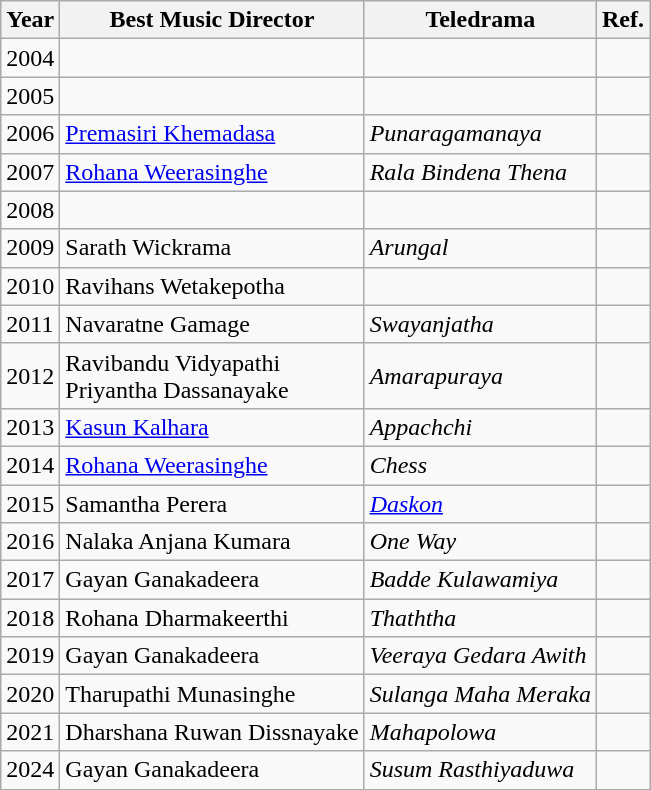<table class="wikitable">
<tr>
<th>Year</th>
<th>Best Music Director</th>
<th>Teledrama</th>
<th>Ref.</th>
</tr>
<tr>
<td>2004</td>
<td></td>
<td></td>
<td></td>
</tr>
<tr>
<td>2005</td>
<td></td>
<td></td>
<td></td>
</tr>
<tr>
<td>2006</td>
<td><a href='#'>Premasiri Khemadasa</a></td>
<td><em>Punaragamanaya</em></td>
<td></td>
</tr>
<tr>
<td>2007</td>
<td><a href='#'>Rohana Weerasinghe</a></td>
<td><em>Rala Bindena Thena</em></td>
<td></td>
</tr>
<tr>
<td>2008</td>
<td></td>
<td></td>
<td></td>
</tr>
<tr>
<td>2009</td>
<td>Sarath Wickrama</td>
<td><em>Arungal</em></td>
<td></td>
</tr>
<tr>
<td>2010</td>
<td>Ravihans Wetakepotha</td>
<td></td>
<td></td>
</tr>
<tr>
<td>2011</td>
<td>Navaratne Gamage</td>
<td><em>Swayanjatha</em></td>
<td></td>
</tr>
<tr>
<td>2012</td>
<td>Ravibandu Vidyapathi <br> Priyantha Dassanayake</td>
<td><em>Amarapuraya</em></td>
<td></td>
</tr>
<tr>
<td>2013</td>
<td><a href='#'>Kasun Kalhara</a></td>
<td><em>Appachchi</em></td>
<td></td>
</tr>
<tr>
<td>2014</td>
<td><a href='#'>Rohana Weerasinghe</a></td>
<td><em>Chess</em></td>
<td></td>
</tr>
<tr>
<td>2015</td>
<td>Samantha Perera</td>
<td><em><a href='#'>Daskon</a></em></td>
<td></td>
</tr>
<tr>
<td>2016</td>
<td>Nalaka Anjana Kumara</td>
<td><em>One Way</em></td>
<td></td>
</tr>
<tr>
<td>2017</td>
<td>Gayan Ganakadeera</td>
<td><em>Badde Kulawamiya</em></td>
<td></td>
</tr>
<tr>
<td>2018</td>
<td>Rohana Dharmakeerthi</td>
<td><em>Thaththa</em></td>
<td></td>
</tr>
<tr>
<td>2019</td>
<td>Gayan Ganakadeera</td>
<td><em>Veeraya Gedara Awith</em></td>
<td></td>
</tr>
<tr>
<td>2020</td>
<td>Tharupathi Munasinghe</td>
<td><em>Sulanga Maha Meraka</em></td>
<td></td>
</tr>
<tr>
<td>2021</td>
<td>Dharshana Ruwan Dissnayake</td>
<td><em>Mahapolowa</em></td>
<td></td>
</tr>
<tr>
<td>2024</td>
<td>Gayan Ganakadeera</td>
<td><em>Susum Rasthiyaduwa</em></td>
<td></td>
</tr>
</table>
